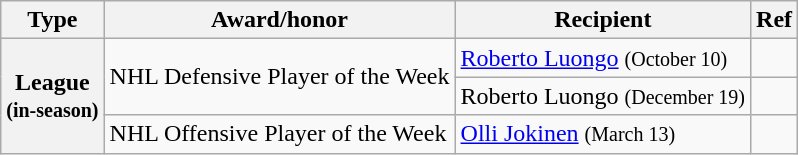<table class="wikitable">
<tr>
<th scope="col">Type</th>
<th scope="col">Award/honor</th>
<th scope="col">Recipient</th>
<th scope="col">Ref</th>
</tr>
<tr>
<th scope="row" rowspan="3">League<br><small>(in-season)</small></th>
<td rowspan="2">NHL Defensive Player of the Week</td>
<td><a href='#'>Roberto Luongo</a> <small>(October 10)</small></td>
<td></td>
</tr>
<tr>
<td>Roberto Luongo <small>(December 19)</small></td>
<td></td>
</tr>
<tr>
<td>NHL Offensive Player of the Week</td>
<td><a href='#'>Olli Jokinen</a> <small>(March 13)</small></td>
<td></td>
</tr>
</table>
